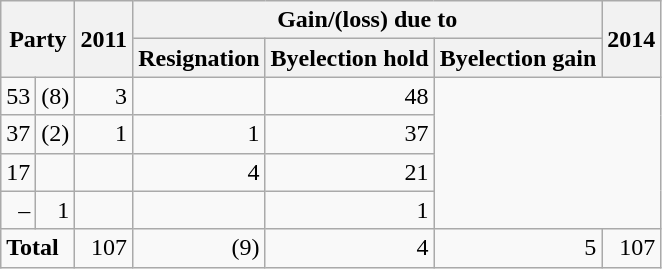<table class="wikitable plainrowheaders" style="text-align:right">
<tr>
<th scope="col" rowspan="2" colspan="2">Party</th>
<th scope="col" rowspan="2">2011</th>
<th colspan="3">Gain/(loss) due to</th>
<th scope="col" rowspan="2">2014</th>
</tr>
<tr>
<th scope="col">Resignation</th>
<th scope="col">Byelection hold</th>
<th scope="col">Byelection gain</th>
</tr>
<tr>
<td>53</td>
<td>(8)</td>
<td>3</td>
<td></td>
<td>48</td>
</tr>
<tr>
<td>37</td>
<td>(2)</td>
<td>1</td>
<td>1</td>
<td>37</td>
</tr>
<tr>
<td>17</td>
<td></td>
<td></td>
<td>4</td>
<td>21</td>
</tr>
<tr>
<td>–</td>
<td>1</td>
<td></td>
<td></td>
<td>1</td>
</tr>
<tr>
<td colspan="2" style="text-align:left;"><strong>Total</strong></td>
<td>107</td>
<td>(9)</td>
<td>4</td>
<td>5</td>
<td>107</td>
</tr>
</table>
